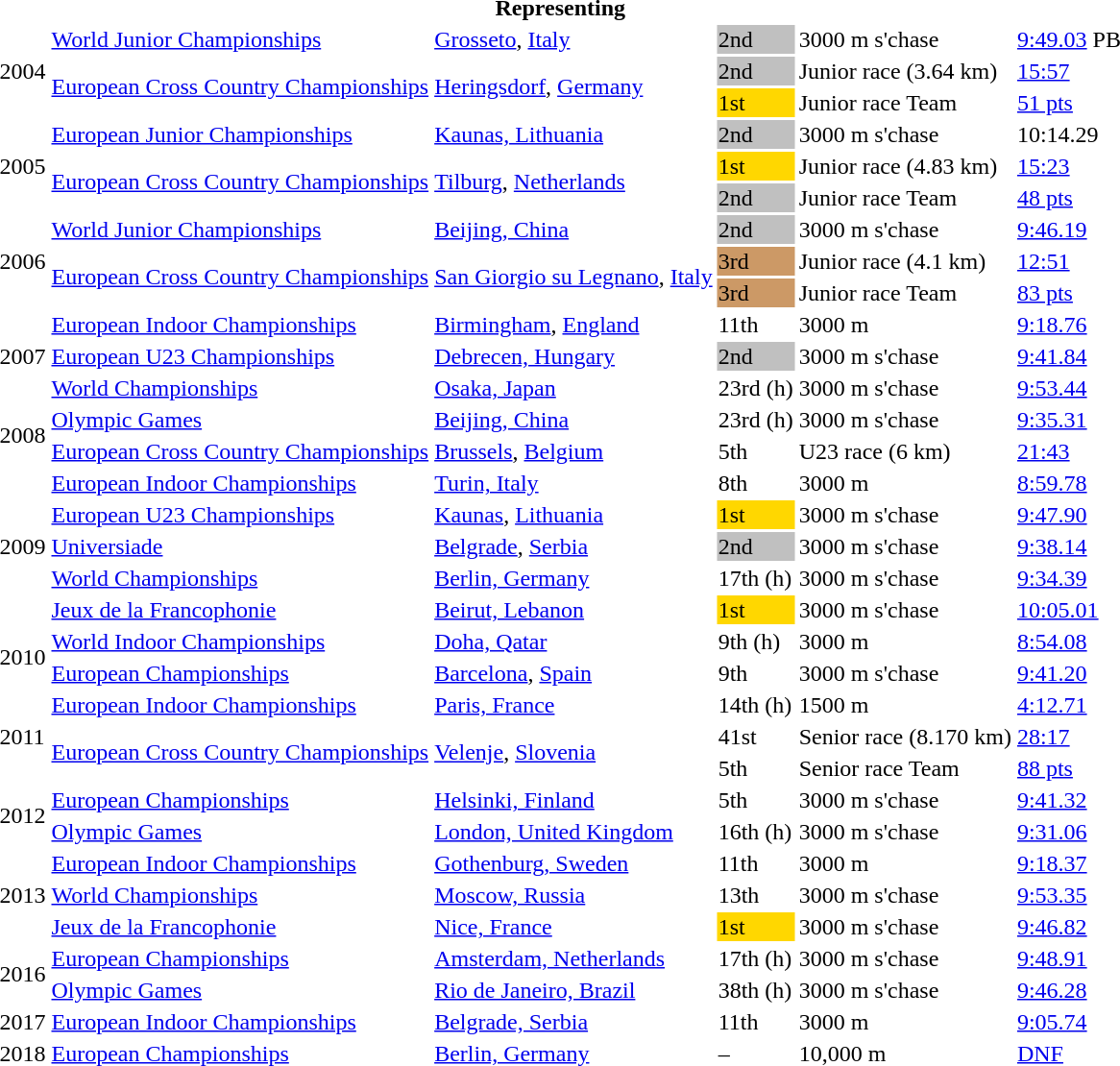<table>
<tr>
<th colspan="6">Representing </th>
</tr>
<tr>
<td rowspan=3>2004</td>
<td><a href='#'>World Junior Championships</a></td>
<td><a href='#'>Grosseto</a>, <a href='#'>Italy</a></td>
<td bgcolor="silver">2nd</td>
<td>3000 m s'chase</td>
<td><a href='#'>9:49.03</a> PB</td>
</tr>
<tr>
<td rowspan=2><a href='#'>European Cross Country Championships</a></td>
<td rowspan=2><a href='#'>Heringsdorf</a>, <a href='#'>Germany</a></td>
<td bgcolor=silver>2nd</td>
<td>Junior race (3.64 km)</td>
<td><a href='#'>15:57</a></td>
</tr>
<tr>
<td bgcolor=gold>1st</td>
<td>Junior race Team</td>
<td><a href='#'>51 pts</a></td>
</tr>
<tr>
<td rowspan=3>2005</td>
<td><a href='#'>European Junior Championships</a></td>
<td><a href='#'>Kaunas, Lithuania</a></td>
<td bgcolor="silver">2nd</td>
<td>3000 m s'chase</td>
<td>10:14.29</td>
</tr>
<tr>
<td rowspan=2><a href='#'>European Cross Country Championships</a></td>
<td rowspan=2><a href='#'>Tilburg</a>, <a href='#'>Netherlands</a></td>
<td bgcolor=gold>1st</td>
<td>Junior race (4.83 km)</td>
<td><a href='#'>15:23</a></td>
</tr>
<tr>
<td bgcolor=silver>2nd</td>
<td>Junior race Team</td>
<td><a href='#'>48 pts</a></td>
</tr>
<tr>
<td rowspan=3>2006</td>
<td><a href='#'>World Junior Championships</a></td>
<td><a href='#'>Beijing, China</a></td>
<td bgcolor="silver">2nd</td>
<td>3000 m s'chase</td>
<td><a href='#'>9:46.19</a></td>
</tr>
<tr>
<td rowspan=2><a href='#'>European Cross Country Championships</a></td>
<td rowspan=2><a href='#'>San Giorgio su Legnano</a>, <a href='#'>Italy</a></td>
<td bgcolor=cc9966>3rd</td>
<td>Junior race (4.1 km)</td>
<td><a href='#'>12:51</a></td>
</tr>
<tr>
<td bgcolor=cc9966>3rd</td>
<td>Junior race Team</td>
<td><a href='#'>83 pts</a></td>
</tr>
<tr>
<td rowspan=3>2007</td>
<td><a href='#'>European Indoor Championships</a></td>
<td><a href='#'>Birmingham</a>, <a href='#'>England</a></td>
<td>11th</td>
<td>3000 m</td>
<td><a href='#'>9:18.76</a></td>
</tr>
<tr>
<td><a href='#'>European U23 Championships</a></td>
<td><a href='#'>Debrecen, Hungary</a></td>
<td bgcolor=silver>2nd</td>
<td>3000 m s'chase</td>
<td><a href='#'>9:41.84</a></td>
</tr>
<tr>
<td><a href='#'>World Championships</a></td>
<td><a href='#'>Osaka, Japan</a></td>
<td>23rd (h)</td>
<td>3000 m s'chase</td>
<td><a href='#'>9:53.44</a></td>
</tr>
<tr>
<td rowspan=2>2008</td>
<td><a href='#'>Olympic Games</a></td>
<td><a href='#'>Beijing, China</a></td>
<td>23rd (h)</td>
<td>3000 m s'chase</td>
<td><a href='#'>9:35.31</a></td>
</tr>
<tr>
<td><a href='#'>European Cross Country Championships</a></td>
<td><a href='#'>Brussels</a>, <a href='#'>Belgium</a></td>
<td>5th</td>
<td>U23 race (6 km)</td>
<td><a href='#'>21:43</a></td>
</tr>
<tr>
<td rowspan=5>2009</td>
<td><a href='#'>European Indoor Championships</a></td>
<td><a href='#'>Turin, Italy</a></td>
<td>8th</td>
<td>3000 m</td>
<td><a href='#'>8:59.78</a></td>
</tr>
<tr>
<td><a href='#'>European U23 Championships</a></td>
<td><a href='#'>Kaunas</a>, <a href='#'>Lithuania</a></td>
<td bgcolor="gold">1st</td>
<td>3000 m s'chase</td>
<td><a href='#'>9:47.90</a></td>
</tr>
<tr>
<td><a href='#'>Universiade</a></td>
<td><a href='#'>Belgrade</a>, <a href='#'>Serbia</a></td>
<td bgcolor="silver">2nd</td>
<td>3000 m s'chase</td>
<td><a href='#'>9:38.14</a></td>
</tr>
<tr>
<td><a href='#'>World Championships</a></td>
<td><a href='#'>Berlin, Germany</a></td>
<td>17th (h)</td>
<td>3000 m s'chase</td>
<td><a href='#'>9:34.39</a></td>
</tr>
<tr>
<td><a href='#'>Jeux de la Francophonie</a></td>
<td><a href='#'>Beirut, Lebanon</a></td>
<td bgcolor=gold>1st</td>
<td>3000 m s'chase</td>
<td><a href='#'>10:05.01</a></td>
</tr>
<tr>
<td rowspan=2>2010</td>
<td><a href='#'>World Indoor Championships</a></td>
<td><a href='#'>Doha, Qatar</a></td>
<td>9th (h)</td>
<td>3000 m</td>
<td><a href='#'>8:54.08</a></td>
</tr>
<tr>
<td><a href='#'>European Championships</a></td>
<td><a href='#'>Barcelona</a>, <a href='#'>Spain</a></td>
<td>9th</td>
<td>3000 m s'chase</td>
<td><a href='#'>9:41.20</a></td>
</tr>
<tr>
<td rowspan=3>2011</td>
<td><a href='#'>European Indoor Championships</a></td>
<td><a href='#'>Paris, France</a></td>
<td>14th (h)</td>
<td>1500 m</td>
<td><a href='#'>4:12.71</a></td>
</tr>
<tr>
<td rowspan=2><a href='#'>European Cross Country Championships</a></td>
<td rowspan=2><a href='#'>Velenje</a>, <a href='#'>Slovenia</a></td>
<td>41st</td>
<td>Senior race (8.170 km)</td>
<td><a href='#'>28:17</a></td>
</tr>
<tr>
<td>5th</td>
<td>Senior race Team</td>
<td><a href='#'>88 pts</a></td>
</tr>
<tr>
<td rowspan=2>2012</td>
<td><a href='#'>European Championships</a></td>
<td><a href='#'>Helsinki, Finland</a></td>
<td>5th</td>
<td>3000 m s'chase</td>
<td><a href='#'>9:41.32</a></td>
</tr>
<tr>
<td><a href='#'>Olympic Games</a></td>
<td><a href='#'>London, United Kingdom</a></td>
<td>16th (h)</td>
<td>3000 m s'chase</td>
<td><a href='#'>9:31.06</a></td>
</tr>
<tr>
<td rowspan=3>2013</td>
<td><a href='#'>European Indoor Championships</a></td>
<td><a href='#'>Gothenburg, Sweden</a></td>
<td>11th</td>
<td>3000 m</td>
<td><a href='#'>9:18.37</a></td>
</tr>
<tr>
<td><a href='#'>World Championships</a></td>
<td><a href='#'>Moscow, Russia</a></td>
<td>13th</td>
<td>3000 m s'chase</td>
<td><a href='#'>9:53.35</a></td>
</tr>
<tr>
<td><a href='#'>Jeux de la Francophonie</a></td>
<td><a href='#'>Nice, France</a></td>
<td bgcolor=gold>1st</td>
<td>3000 m s'chase</td>
<td><a href='#'>9:46.82</a></td>
</tr>
<tr>
<td rowspan=2>2016</td>
<td><a href='#'>European Championships</a></td>
<td><a href='#'>Amsterdam, Netherlands</a></td>
<td>17th (h)</td>
<td>3000 m s'chase</td>
<td><a href='#'>9:48.91</a></td>
</tr>
<tr>
<td><a href='#'>Olympic Games</a></td>
<td><a href='#'>Rio de Janeiro, Brazil</a></td>
<td>38th (h)</td>
<td>3000 m s'chase</td>
<td><a href='#'>9:46.28</a></td>
</tr>
<tr>
<td>2017</td>
<td><a href='#'>European Indoor Championships</a></td>
<td><a href='#'>Belgrade, Serbia</a></td>
<td>11th</td>
<td>3000 m</td>
<td><a href='#'>9:05.74</a></td>
</tr>
<tr>
<td>2018</td>
<td><a href='#'>European Championships</a></td>
<td><a href='#'>Berlin, Germany</a></td>
<td>–</td>
<td>10,000 m</td>
<td><a href='#'>DNF</a></td>
</tr>
</table>
